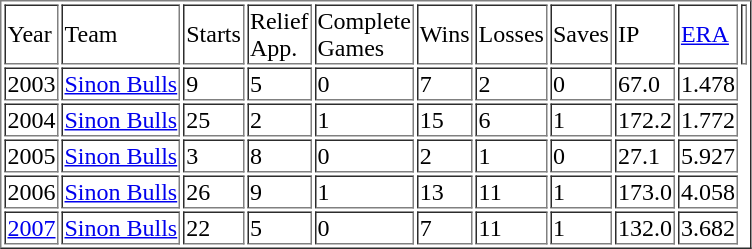<table border=1>
<tr>
<td>Year</td>
<td>Team</td>
<td>Starts</td>
<td>Relief <br> App.</td>
<td>Complete<br> Games</td>
<td>Wins</td>
<td>Losses</td>
<td>Saves</td>
<td>IP</td>
<td><a href='#'>ERA</a></td>
<td></td>
</tr>
<tr>
<td>2003</td>
<td><a href='#'>Sinon Bulls</a></td>
<td>9</td>
<td>5</td>
<td>0</td>
<td>7</td>
<td>2</td>
<td>0</td>
<td>67.0</td>
<td>1.478</td>
</tr>
<tr>
<td>2004</td>
<td><a href='#'>Sinon Bulls</a></td>
<td>25</td>
<td>2</td>
<td>1</td>
<td>15</td>
<td>6</td>
<td>1</td>
<td>172.2</td>
<td>1.772</td>
</tr>
<tr>
<td>2005</td>
<td><a href='#'>Sinon Bulls</a></td>
<td>3</td>
<td>8</td>
<td>0</td>
<td>2</td>
<td>1</td>
<td>0</td>
<td>27.1</td>
<td>5.927</td>
</tr>
<tr>
<td>2006</td>
<td><a href='#'>Sinon Bulls</a></td>
<td>26</td>
<td>9</td>
<td>1</td>
<td>13</td>
<td>11</td>
<td>1</td>
<td>173.0</td>
<td>4.058</td>
</tr>
<tr>
<td><a href='#'>2007</a></td>
<td><a href='#'>Sinon Bulls</a></td>
<td>22</td>
<td>5</td>
<td>0</td>
<td>7</td>
<td>11</td>
<td>1</td>
<td>132.0</td>
<td>3.682</td>
</tr>
</table>
